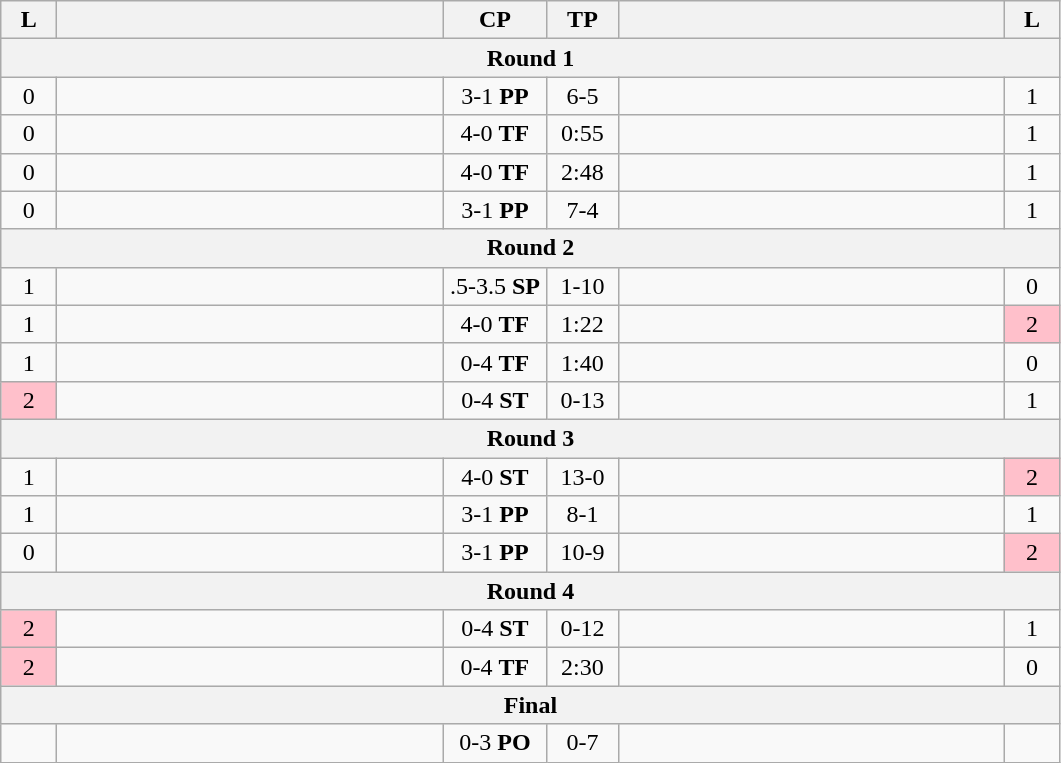<table class="wikitable" style="text-align: center;" |>
<tr>
<th width="30">L</th>
<th width="250"></th>
<th width="62">CP</th>
<th width="40">TP</th>
<th width="250"></th>
<th width="30">L</th>
</tr>
<tr>
<th colspan="7">Round 1</th>
</tr>
<tr>
<td>0</td>
<td style="text-align:left;"><strong></strong></td>
<td>3-1 <strong>PP</strong></td>
<td>6-5</td>
<td style="text-align:left;"></td>
<td>1</td>
</tr>
<tr>
<td>0</td>
<td style="text-align:left;"><strong></strong></td>
<td>4-0 <strong>TF</strong></td>
<td>0:55</td>
<td style="text-align:left;"></td>
<td>1</td>
</tr>
<tr>
<td>0</td>
<td style="text-align:left;"><strong></strong></td>
<td>4-0 <strong>TF</strong></td>
<td>2:48</td>
<td style="text-align:left;"></td>
<td>1</td>
</tr>
<tr>
<td>0</td>
<td style="text-align:left;"><strong></strong></td>
<td>3-1 <strong>PP</strong></td>
<td>7-4</td>
<td style="text-align:left;"></td>
<td>1</td>
</tr>
<tr>
<th colspan="7">Round 2</th>
</tr>
<tr>
<td>1</td>
<td style="text-align:left;"></td>
<td>.5-3.5 <strong>SP</strong></td>
<td>1-10</td>
<td style="text-align:left;"><strong></strong></td>
<td>0</td>
</tr>
<tr>
<td>1</td>
<td style="text-align:left;"><strong></strong></td>
<td>4-0 <strong>TF</strong></td>
<td>1:22</td>
<td style="text-align:left;"></td>
<td bgcolor=pink>2</td>
</tr>
<tr>
<td>1</td>
<td style="text-align:left;"></td>
<td>0-4 <strong>TF</strong></td>
<td>1:40</td>
<td style="text-align:left;"><strong></strong></td>
<td>0</td>
</tr>
<tr>
<td bgcolor=pink>2</td>
<td style="text-align:left;"></td>
<td>0-4 <strong>ST</strong></td>
<td>0-13</td>
<td style="text-align:left;"><strong></strong></td>
<td>1</td>
</tr>
<tr>
<th colspan="7">Round 3</th>
</tr>
<tr>
<td>1</td>
<td style="text-align:left;"><strong></strong></td>
<td>4-0 <strong>ST</strong></td>
<td>13-0</td>
<td style="text-align:left;"></td>
<td bgcolor=pink>2</td>
</tr>
<tr>
<td>1</td>
<td style="text-align:left;"><strong></strong></td>
<td>3-1 <strong>PP</strong></td>
<td>8-1</td>
<td style="text-align:left;"></td>
<td>1</td>
</tr>
<tr>
<td>0</td>
<td style="text-align:left;"><strong></strong></td>
<td>3-1 <strong>PP</strong></td>
<td>10-9</td>
<td style="text-align:left;"></td>
<td bgcolor=pink>2</td>
</tr>
<tr>
<th colspan="7">Round 4</th>
</tr>
<tr>
<td bgcolor=pink>2</td>
<td style="text-align:left;"></td>
<td>0-4 <strong>ST</strong></td>
<td>0-12</td>
<td style="text-align:left;"><strong></strong></td>
<td>1</td>
</tr>
<tr>
<td bgcolor=pink>2</td>
<td style="text-align:left;"></td>
<td>0-4 <strong>TF</strong></td>
<td>2:30</td>
<td style="text-align:left;"><strong></strong></td>
<td>0</td>
</tr>
<tr>
<th colspan="7">Final</th>
</tr>
<tr>
<td></td>
<td style="text-align:left;"></td>
<td>0-3 <strong>PO</strong></td>
<td>0-7</td>
<td style="text-align:left;"><strong></strong></td>
<td></td>
</tr>
</table>
